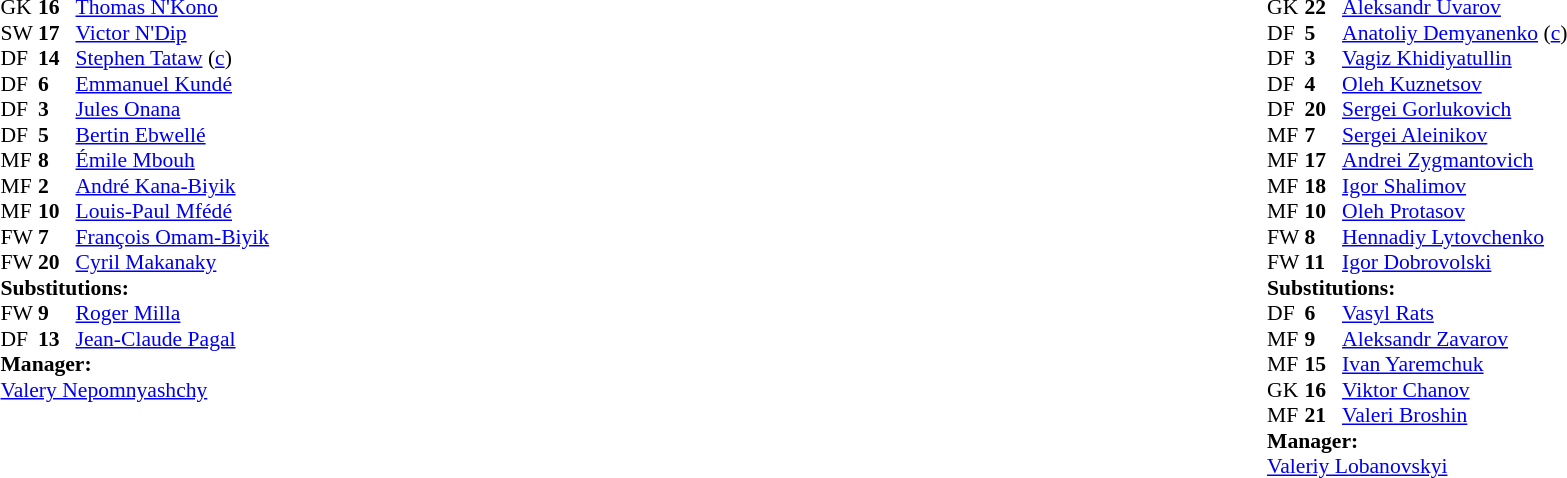<table style="width:100%;">
<tr>
<td style="vertical-align:top; width:50%;"><br><table style="font-size: 90%" cellspacing="0" cellpadding="0">
<tr>
<th width="25"></th>
<th width="25"></th>
</tr>
<tr>
<td>GK</td>
<td><strong>16</strong></td>
<td><a href='#'>Thomas N'Kono</a></td>
</tr>
<tr>
<td>SW</td>
<td><strong>17</strong></td>
<td><a href='#'>Victor N'Dip</a></td>
</tr>
<tr>
<td>DF</td>
<td><strong>14</strong></td>
<td><a href='#'>Stephen Tataw</a> (<a href='#'>c</a>)</td>
</tr>
<tr>
<td>DF</td>
<td><strong>6</strong></td>
<td><a href='#'>Emmanuel Kundé</a></td>
<td></td>
<td></td>
</tr>
<tr>
<td>DF</td>
<td><strong>3</strong></td>
<td><a href='#'>Jules Onana</a></td>
</tr>
<tr>
<td>DF</td>
<td><strong>5</strong></td>
<td><a href='#'>Bertin Ebwellé</a></td>
</tr>
<tr>
<td>MF</td>
<td><strong>8</strong></td>
<td><a href='#'>Émile Mbouh</a></td>
</tr>
<tr>
<td>MF</td>
<td><strong>2</strong></td>
<td><a href='#'>André Kana-Biyik</a></td>
<td></td>
</tr>
<tr>
<td>MF</td>
<td><strong>10</strong></td>
<td><a href='#'>Louis-Paul Mfédé</a></td>
</tr>
<tr>
<td>FW</td>
<td><strong>7</strong></td>
<td><a href='#'>François Omam-Biyik</a></td>
</tr>
<tr>
<td>FW</td>
<td><strong>20</strong></td>
<td><a href='#'>Cyril Makanaky</a></td>
<td></td>
<td></td>
</tr>
<tr>
<td colspan=3><strong>Substitutions:</strong></td>
</tr>
<tr>
<td>FW</td>
<td><strong>9</strong></td>
<td><a href='#'>Roger Milla</a></td>
<td></td>
<td></td>
</tr>
<tr>
<td>DF</td>
<td><strong>13</strong></td>
<td><a href='#'>Jean-Claude Pagal</a></td>
<td></td>
<td></td>
</tr>
<tr>
<td colspan=3><strong>Manager:</strong></td>
</tr>
<tr>
<td colspan="4"> <a href='#'>Valery Nepomnyashchy</a></td>
</tr>
</table>
</td>
<td style="vertical-align:top; width:50%;"><br><table cellspacing="0" cellpadding="0" style="font-size:90%; margin:auto;">
<tr>
<th width="25"></th>
<th width="25"></th>
</tr>
<tr>
<td>GK</td>
<td><strong>22</strong></td>
<td><a href='#'>Aleksandr Uvarov</a></td>
</tr>
<tr>
<td>DF</td>
<td><strong>5</strong></td>
<td><a href='#'>Anatoliy Demyanenko</a> (<a href='#'>c</a>)</td>
</tr>
<tr>
<td>DF</td>
<td><strong>3</strong></td>
<td><a href='#'>Vagiz Khidiyatullin</a></td>
</tr>
<tr>
<td>DF</td>
<td><strong>4</strong></td>
<td><a href='#'>Oleh Kuznetsov</a></td>
</tr>
<tr>
<td>DF</td>
<td><strong>20</strong></td>
<td><a href='#'>Sergei Gorlukovich</a></td>
</tr>
<tr>
<td>MF</td>
<td><strong>7</strong></td>
<td><a href='#'>Sergei Aleinikov</a></td>
</tr>
<tr>
<td>MF</td>
<td><strong>17</strong></td>
<td><a href='#'>Andrei Zygmantovich</a></td>
</tr>
<tr>
<td>MF</td>
<td><strong>18</strong></td>
<td><a href='#'>Igor Shalimov</a></td>
<td></td>
<td></td>
</tr>
<tr>
<td>MF</td>
<td><strong>10</strong></td>
<td><a href='#'>Oleh Protasov</a></td>
<td></td>
</tr>
<tr>
<td>FW</td>
<td><strong>8</strong></td>
<td><a href='#'>Hennadiy Lytovchenko</a></td>
<td></td>
<td></td>
</tr>
<tr>
<td>FW</td>
<td><strong>11</strong></td>
<td><a href='#'>Igor Dobrovolski</a></td>
</tr>
<tr>
<td colspan=3><strong>Substitutions:</strong></td>
</tr>
<tr>
<td>DF</td>
<td><strong>6</strong></td>
<td><a href='#'>Vasyl Rats</a></td>
</tr>
<tr>
<td>MF</td>
<td><strong>9</strong></td>
<td><a href='#'>Aleksandr Zavarov</a></td>
<td></td>
<td></td>
</tr>
<tr>
<td>MF</td>
<td><strong>15</strong></td>
<td><a href='#'>Ivan Yaremchuk</a></td>
<td></td>
<td></td>
</tr>
<tr>
<td>GK</td>
<td><strong>16</strong></td>
<td><a href='#'>Viktor Chanov</a></td>
</tr>
<tr>
<td>MF</td>
<td><strong>21</strong></td>
<td><a href='#'>Valeri Broshin</a></td>
</tr>
<tr>
<td colspan=3><strong>Manager:</strong></td>
</tr>
<tr>
<td colspan="4"> <a href='#'>Valeriy Lobanovskyi</a></td>
</tr>
</table>
</td>
</tr>
</table>
